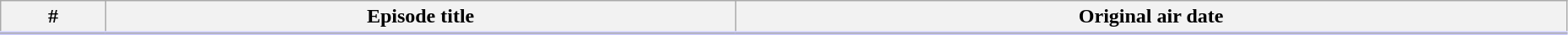<table class="wikitable" width="98%" style="background:#FFF;">
<tr style="border-bottom:3px solid #CCF">
<th>#</th>
<th>Episode title</th>
<th>Original air date</th>
</tr>
<tr>
</tr>
</table>
